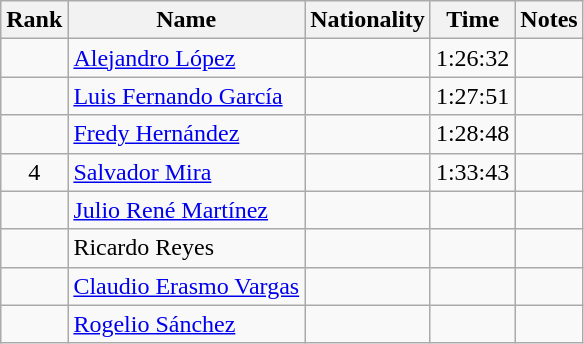<table class="wikitable sortable" style="text-align:center">
<tr>
<th>Rank</th>
<th>Name</th>
<th>Nationality</th>
<th>Time</th>
<th>Notes</th>
</tr>
<tr>
<td></td>
<td align=left><a href='#'>Alejandro López</a></td>
<td align=left></td>
<td>1:26:32</td>
<td></td>
</tr>
<tr>
<td></td>
<td align=left><a href='#'>Luis Fernando García</a></td>
<td align=left></td>
<td>1:27:51</td>
<td></td>
</tr>
<tr>
<td></td>
<td align=left><a href='#'>Fredy Hernández</a></td>
<td align=left></td>
<td>1:28:48</td>
<td></td>
</tr>
<tr>
<td>4</td>
<td align=left><a href='#'>Salvador Mira</a></td>
<td align=left></td>
<td>1:33:43</td>
<td></td>
</tr>
<tr>
<td></td>
<td align=left><a href='#'>Julio René Martínez</a></td>
<td align=left></td>
<td></td>
<td></td>
</tr>
<tr>
<td></td>
<td align=left>Ricardo Reyes</td>
<td align=left></td>
<td></td>
<td></td>
</tr>
<tr>
<td></td>
<td align=left><a href='#'>Claudio Erasmo Vargas</a></td>
<td align=left></td>
<td></td>
<td></td>
</tr>
<tr>
<td></td>
<td align=left><a href='#'>Rogelio Sánchez</a></td>
<td align=left></td>
<td></td>
<td></td>
</tr>
</table>
